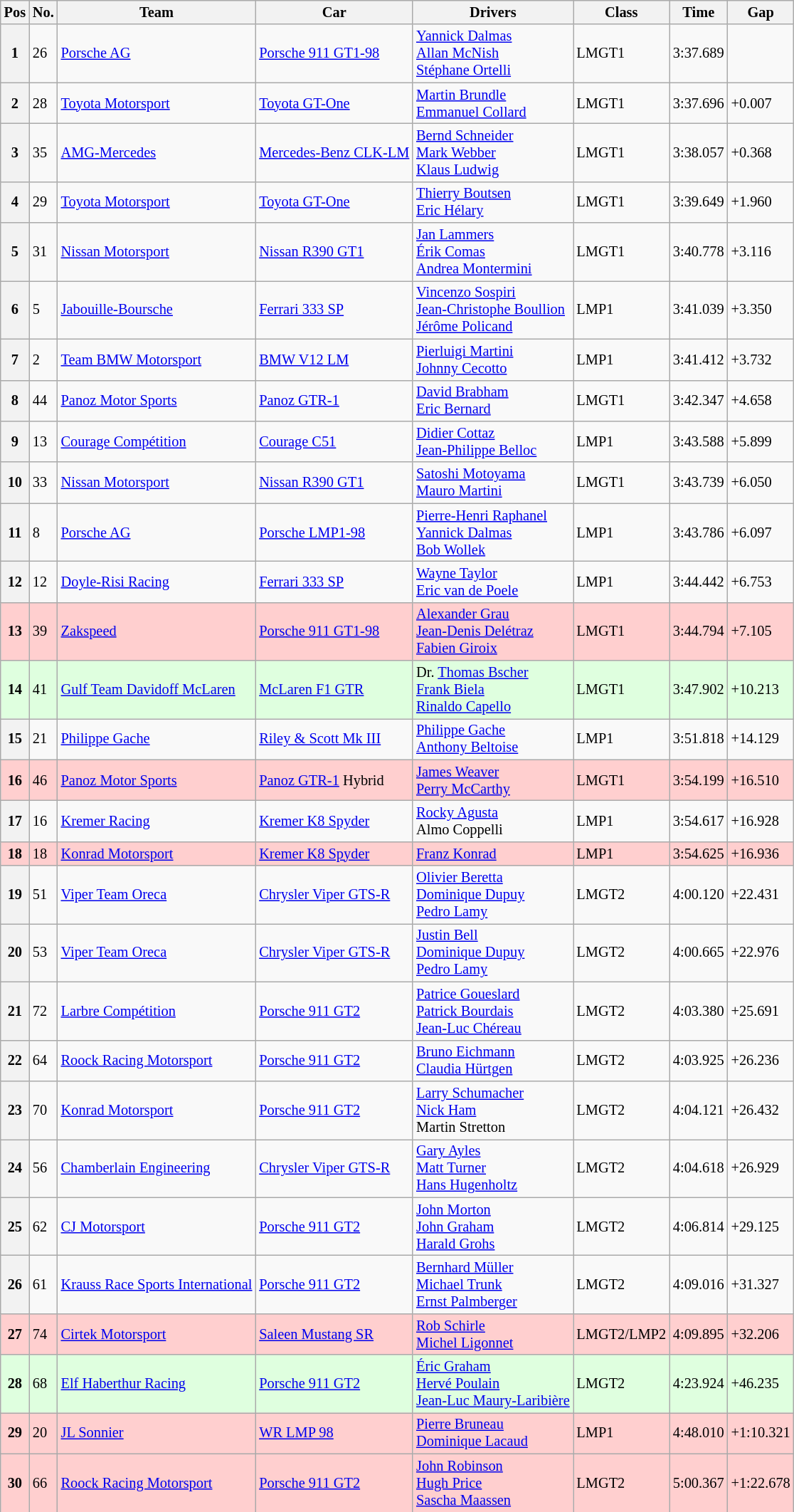<table class="wikitable" style="font-size: 85%;">
<tr>
<th>Pos</th>
<th>No.</th>
<th>Team</th>
<th>Car</th>
<th>Drivers</th>
<th>Class</th>
<th>Time</th>
<th>Gap</th>
</tr>
<tr>
<th>1</th>
<td>26</td>
<td><a href='#'>Porsche AG</a></td>
<td><a href='#'>Porsche 911 GT1-98</a></td>
<td> <a href='#'>Yannick Dalmas</a><br> <a href='#'>Allan McNish</a><br> <a href='#'>Stéphane Ortelli</a></td>
<td>LMGT1</td>
<td>3:37.689</td>
<td></td>
</tr>
<tr>
<th>2</th>
<td>28</td>
<td><a href='#'>Toyota Motorsport</a></td>
<td><a href='#'>Toyota GT-One</a></td>
<td> <a href='#'>Martin Brundle</a><br> <a href='#'>Emmanuel Collard</a></td>
<td>LMGT1</td>
<td>3:37.696</td>
<td>+0.007</td>
</tr>
<tr>
<th>3</th>
<td>35</td>
<td><a href='#'>AMG-Mercedes</a></td>
<td><a href='#'>Mercedes-Benz CLK-LM</a></td>
<td> <a href='#'>Bernd Schneider</a><br> <a href='#'>Mark Webber</a><br> <a href='#'>Klaus Ludwig</a></td>
<td>LMGT1</td>
<td>3:38.057</td>
<td>+0.368</td>
</tr>
<tr>
<th>4</th>
<td>29</td>
<td><a href='#'>Toyota Motorsport</a></td>
<td><a href='#'>Toyota GT-One</a></td>
<td> <a href='#'>Thierry Boutsen</a><br> <a href='#'>Eric Hélary</a></td>
<td>LMGT1</td>
<td>3:39.649</td>
<td>+1.960</td>
</tr>
<tr>
<th>5</th>
<td>31</td>
<td><a href='#'>Nissan Motorsport</a></td>
<td><a href='#'>Nissan R390 GT1</a></td>
<td> <a href='#'>Jan Lammers</a><br> <a href='#'>Érik Comas</a><br> <a href='#'>Andrea Montermini</a></td>
<td>LMGT1</td>
<td>3:40.778</td>
<td>+3.116</td>
</tr>
<tr>
<th>6</th>
<td>5</td>
<td><a href='#'>Jabouille-Boursche</a></td>
<td><a href='#'>Ferrari 333 SP</a></td>
<td> <a href='#'>Vincenzo Sospiri</a><br> <a href='#'>Jean-Christophe Boullion</a><br> <a href='#'>Jérôme Policand</a></td>
<td>LMP1</td>
<td>3:41.039</td>
<td>+3.350</td>
</tr>
<tr>
<th>7</th>
<td>2</td>
<td><a href='#'>Team BMW Motorsport</a></td>
<td><a href='#'>BMW V12 LM</a></td>
<td> <a href='#'>Pierluigi Martini</a><br> <a href='#'>Johnny Cecotto</a></td>
<td>LMP1</td>
<td>3:41.412</td>
<td>+3.732</td>
</tr>
<tr>
<th>8</th>
<td>44</td>
<td><a href='#'>Panoz Motor Sports</a></td>
<td><a href='#'>Panoz GTR-1</a></td>
<td> <a href='#'>David Brabham</a><br> <a href='#'>Eric Bernard</a></td>
<td>LMGT1</td>
<td>3:42.347</td>
<td>+4.658</td>
</tr>
<tr>
<th>9</th>
<td>13</td>
<td><a href='#'>Courage Compétition</a></td>
<td><a href='#'>Courage C51</a></td>
<td> <a href='#'>Didier Cottaz</a><br> <a href='#'>Jean-Philippe Belloc</a></td>
<td>LMP1</td>
<td>3:43.588</td>
<td>+5.899</td>
</tr>
<tr>
<th>10</th>
<td>33</td>
<td><a href='#'>Nissan Motorsport</a></td>
<td><a href='#'>Nissan R390 GT1</a></td>
<td> <a href='#'>Satoshi Motoyama</a><br> <a href='#'>Mauro Martini</a></td>
<td>LMGT1</td>
<td>3:43.739</td>
<td>+6.050</td>
</tr>
<tr>
<th>11</th>
<td>8</td>
<td><a href='#'>Porsche AG</a></td>
<td><a href='#'>Porsche LMP1-98</a></td>
<td> <a href='#'>Pierre-Henri Raphanel</a><br> <a href='#'>Yannick Dalmas</a><br>  <a href='#'>Bob Wollek</a></td>
<td>LMP1</td>
<td>3:43.786</td>
<td>+6.097</td>
</tr>
<tr>
<th>12</th>
<td>12</td>
<td><a href='#'>Doyle-Risi Racing</a></td>
<td><a href='#'>Ferrari 333 SP</a></td>
<td> <a href='#'>Wayne Taylor</a><br> <a href='#'>Eric van de Poele</a></td>
<td>LMP1</td>
<td>3:44.442</td>
<td>+6.753</td>
</tr>
<tr style="background:#ffcfcf;">
<td style="text-align:center;"><strong>13</strong></td>
<td>39</td>
<td><a href='#'>Zakspeed</a></td>
<td><a href='#'>Porsche 911 GT1-98</a></td>
<td> <a href='#'>Alexander Grau</a><br> <a href='#'>Jean-Denis Delétraz</a><br> <a href='#'>Fabien Giroix</a></td>
<td>LMGT1</td>
<td>3:44.794</td>
<td>+7.105</td>
</tr>
<tr style="background:#dfffdf;">
<td style="text-align:center;"><strong>14</strong></td>
<td>41</td>
<td><a href='#'>Gulf Team Davidoff McLaren</a></td>
<td><a href='#'>McLaren F1 GTR</a></td>
<td> Dr. <a href='#'>Thomas Bscher</a><br> <a href='#'>Frank Biela</a><br> <a href='#'>Rinaldo Capello</a></td>
<td>LMGT1</td>
<td>3:47.902</td>
<td>+10.213</td>
</tr>
<tr>
<th>15</th>
<td>21</td>
<td><a href='#'>Philippe Gache</a></td>
<td><a href='#'>Riley & Scott Mk III</a></td>
<td> <a href='#'>Philippe Gache</a><br> <a href='#'>Anthony Beltoise</a></td>
<td>LMP1</td>
<td>3:51.818</td>
<td>+14.129</td>
</tr>
<tr style="background:#ffcfcf;">
<td style="text-align:center;"><strong>16</strong></td>
<td>46</td>
<td><a href='#'>Panoz Motor Sports</a></td>
<td><a href='#'>Panoz GTR-1</a> Hybrid</td>
<td> <a href='#'>James Weaver</a><br> <a href='#'>Perry McCarthy</a></td>
<td>LMGT1</td>
<td>3:54.199</td>
<td>+16.510</td>
</tr>
<tr>
<th>17</th>
<td>16</td>
<td><a href='#'>Kremer Racing</a></td>
<td><a href='#'>Kremer K8 Spyder</a></td>
<td> <a href='#'>Rocky Agusta</a><br> Almo Coppelli</td>
<td>LMP1</td>
<td>3:54.617</td>
<td>+16.928</td>
</tr>
<tr style="background:#ffcfcf;">
<td style="text-align:center;"><strong>18</strong></td>
<td>18</td>
<td><a href='#'>Konrad Motorsport</a></td>
<td><a href='#'>Kremer K8 Spyder</a></td>
<td> <a href='#'>Franz Konrad</a></td>
<td>LMP1</td>
<td>3:54.625</td>
<td>+16.936</td>
</tr>
<tr>
<th>19</th>
<td>51</td>
<td><a href='#'>Viper Team Oreca</a></td>
<td><a href='#'>Chrysler Viper GTS-R</a></td>
<td> <a href='#'>Olivier Beretta</a><br> <a href='#'>Dominique Dupuy</a><br> <a href='#'>Pedro Lamy</a></td>
<td>LMGT2</td>
<td>4:00.120</td>
<td>+22.431</td>
</tr>
<tr>
<th>20</th>
<td>53</td>
<td><a href='#'>Viper Team Oreca</a></td>
<td><a href='#'>Chrysler Viper GTS-R</a></td>
<td> <a href='#'>Justin Bell</a><br> <a href='#'>Dominique Dupuy</a><br> <a href='#'>Pedro Lamy</a></td>
<td>LMGT2</td>
<td>4:00.665</td>
<td>+22.976</td>
</tr>
<tr>
<th>21</th>
<td>72</td>
<td><a href='#'>Larbre Compétition</a></td>
<td><a href='#'>Porsche 911 GT2</a></td>
<td> <a href='#'>Patrice Goueslard</a><br> <a href='#'>Patrick Bourdais</a><br> <a href='#'>Jean-Luc Chéreau</a></td>
<td>LMGT2</td>
<td>4:03.380</td>
<td>+25.691</td>
</tr>
<tr>
<th>22</th>
<td>64</td>
<td><a href='#'>Roock Racing Motorsport</a></td>
<td><a href='#'>Porsche 911 GT2</a></td>
<td> <a href='#'>Bruno Eichmann</a><br> <a href='#'>Claudia Hürtgen</a></td>
<td>LMGT2</td>
<td>4:03.925</td>
<td>+26.236</td>
</tr>
<tr>
<th>23</th>
<td>70</td>
<td><a href='#'>Konrad Motorsport</a></td>
<td><a href='#'>Porsche 911 GT2</a></td>
<td> <a href='#'>Larry Schumacher</a><br> <a href='#'>Nick Ham</a><br> Martin Stretton</td>
<td>LMGT2</td>
<td>4:04.121</td>
<td>+26.432</td>
</tr>
<tr>
<th>24</th>
<td>56</td>
<td><a href='#'>Chamberlain Engineering</a></td>
<td><a href='#'>Chrysler Viper GTS-R</a></td>
<td> <a href='#'>Gary Ayles</a><br> <a href='#'>Matt Turner</a><br> <a href='#'>Hans Hugenholtz</a></td>
<td>LMGT2</td>
<td>4:04.618</td>
<td>+26.929</td>
</tr>
<tr>
<th>25</th>
<td>62</td>
<td><a href='#'>CJ Motorsport</a></td>
<td><a href='#'>Porsche 911 GT2</a></td>
<td> <a href='#'>John Morton</a><br> <a href='#'>John Graham</a><br> <a href='#'>Harald Grohs</a></td>
<td>LMGT2</td>
<td>4:06.814</td>
<td>+29.125</td>
</tr>
<tr>
<th>26</th>
<td>61</td>
<td><a href='#'>Krauss Race Sports International</a></td>
<td><a href='#'>Porsche 911 GT2</a></td>
<td> <a href='#'>Bernhard Müller</a><br> <a href='#'>Michael Trunk</a><br> <a href='#'>Ernst Palmberger</a></td>
<td>LMGT2</td>
<td>4:09.016</td>
<td>+31.327</td>
</tr>
<tr style="background:#ffcfcf;">
<td style="text-align:center;"><strong>27</strong></td>
<td>74</td>
<td><a href='#'>Cirtek Motorsport</a></td>
<td><a href='#'>Saleen Mustang SR</a></td>
<td> <a href='#'>Rob Schirle</a><br> <a href='#'>Michel Ligonnet</a></td>
<td>LMGT2/LMP2</td>
<td>4:09.895</td>
<td>+32.206</td>
</tr>
<tr style="background:#dfffdf;">
<td style="text-align:center;"><strong>28</strong></td>
<td>68</td>
<td><a href='#'>Elf Haberthur Racing</a></td>
<td><a href='#'>Porsche 911 GT2</a></td>
<td> <a href='#'>Éric Graham</a><br> <a href='#'>Hervé Poulain</a><br> <a href='#'>Jean-Luc Maury-Laribière</a></td>
<td>LMGT2</td>
<td>4:23.924</td>
<td>+46.235</td>
</tr>
<tr style="background:#ffcfcf;">
<td style="text-align:center;"><strong>29</strong></td>
<td>20</td>
<td><a href='#'>JL Sonnier</a></td>
<td><a href='#'>WR LMP 98</a></td>
<td> <a href='#'>Pierre Bruneau</a><br> <a href='#'>Dominique Lacaud</a></td>
<td>LMP1</td>
<td>4:48.010</td>
<td>+1:10.321</td>
</tr>
<tr style="background:#ffcfcf;">
<td style="text-align:center;"><strong>30</strong></td>
<td>66</td>
<td><a href='#'>Roock Racing Motorsport</a></td>
<td><a href='#'>Porsche 911 GT2</a></td>
<td> <a href='#'>John Robinson</a><br> <a href='#'>Hugh Price</a><br> <a href='#'>Sascha Maassen</a></td>
<td>LMGT2</td>
<td>5:00.367</td>
<td>+1:22.678</td>
</tr>
</table>
